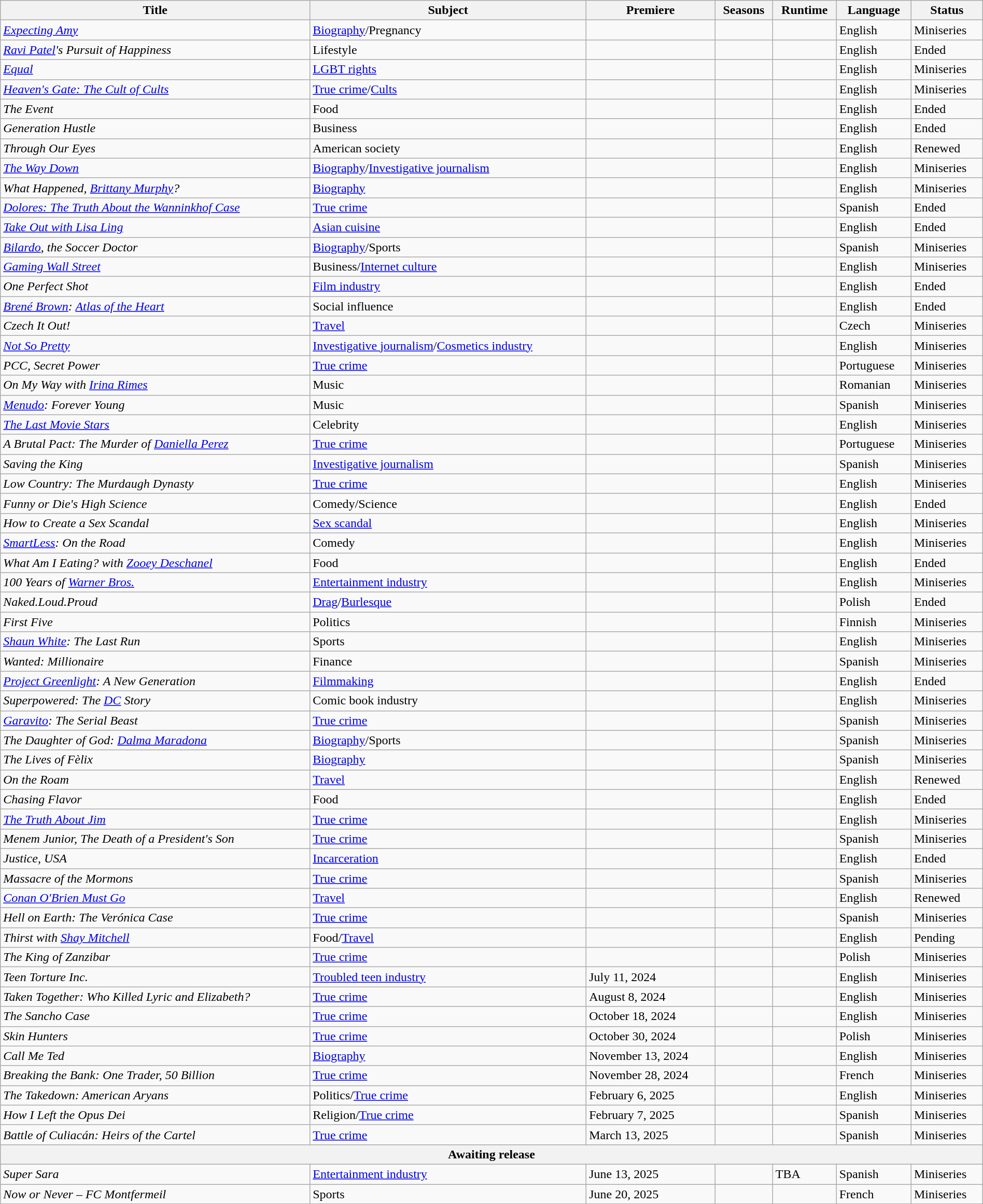<table class="wikitable sortable" style="width:100%;">
<tr>
<th>Title</th>
<th>Subject</th>
<th>Premiere</th>
<th>Seasons</th>
<th>Runtime</th>
<th>Language</th>
<th>Status</th>
</tr>
<tr>
<td><em><a href='#'>Expecting Amy</a></em></td>
<td><a href='#'>Biography</a>/Pregnancy</td>
<td></td>
<td></td>
<td></td>
<td>English</td>
<td>Miniseries</td>
</tr>
<tr>
<td><em><a href='#'>Ravi Patel</a>'s Pursuit of Happiness</em></td>
<td>Lifestyle</td>
<td></td>
<td></td>
<td></td>
<td>English</td>
<td>Ended</td>
</tr>
<tr>
<td><em><a href='#'>Equal</a></em></td>
<td><a href='#'>LGBT rights</a></td>
<td></td>
<td></td>
<td></td>
<td>English</td>
<td>Miniseries</td>
</tr>
<tr>
<td><em><a href='#'>Heaven's Gate: The Cult of Cults</a></em></td>
<td><a href='#'>True crime</a>/<a href='#'>Cults</a></td>
<td></td>
<td></td>
<td></td>
<td>English</td>
<td>Miniseries</td>
</tr>
<tr>
<td><em>The Event</em></td>
<td>Food</td>
<td></td>
<td></td>
<td></td>
<td>English</td>
<td>Ended</td>
</tr>
<tr>
<td><em>Generation Hustle</em></td>
<td>Business</td>
<td></td>
<td></td>
<td></td>
<td>English</td>
<td>Ended</td>
</tr>
<tr>
<td><em>Through Our Eyes</em></td>
<td>American society</td>
<td></td>
<td></td>
<td></td>
<td>English</td>
<td>Renewed</td>
</tr>
<tr>
<td><em><a href='#'>The Way Down</a></em></td>
<td><a href='#'>Biography</a>/<a href='#'>Investigative journalism</a></td>
<td></td>
<td></td>
<td></td>
<td>English</td>
<td>Miniseries</td>
</tr>
<tr>
<td><em>What Happened, <a href='#'>Brittany Murphy</a>?</em></td>
<td><a href='#'>Biography</a></td>
<td></td>
<td></td>
<td></td>
<td>English</td>
<td>Miniseries</td>
</tr>
<tr>
<td><em><a href='#'>Dolores: The Truth About the Wanninkhof Case</a></em></td>
<td><a href='#'>True crime</a></td>
<td></td>
<td></td>
<td></td>
<td>Spanish</td>
<td>Ended</td>
</tr>
<tr>
<td><em><a href='#'>Take Out with Lisa Ling</a></em></td>
<td><a href='#'>Asian cuisine</a></td>
<td></td>
<td></td>
<td></td>
<td>English</td>
<td>Ended</td>
</tr>
<tr>
<td><em><a href='#'>Bilardo</a>, the Soccer Doctor</em></td>
<td><a href='#'>Biography</a>/Sports</td>
<td></td>
<td></td>
<td></td>
<td>Spanish</td>
<td>Miniseries</td>
</tr>
<tr>
<td><em><a href='#'>Gaming Wall Street</a></em></td>
<td>Business/<a href='#'>Internet culture</a></td>
<td></td>
<td></td>
<td></td>
<td>English</td>
<td>Miniseries</td>
</tr>
<tr>
<td><em>One Perfect Shot</em></td>
<td><a href='#'>Film industry</a></td>
<td></td>
<td></td>
<td></td>
<td>English</td>
<td>Ended</td>
</tr>
<tr>
<td><em><a href='#'>Brené Brown</a>: <a href='#'>Atlas of the Heart</a></em></td>
<td>Social influence</td>
<td></td>
<td></td>
<td></td>
<td>English</td>
<td>Ended</td>
</tr>
<tr>
<td><em>Czech It Out!</em></td>
<td><a href='#'>Travel</a></td>
<td></td>
<td></td>
<td></td>
<td>Czech</td>
<td>Miniseries</td>
</tr>
<tr>
<td><em><a href='#'>Not So Pretty</a></em></td>
<td><a href='#'>Investigative journalism</a>/<a href='#'>Cosmetics industry</a></td>
<td></td>
<td></td>
<td></td>
<td>English</td>
<td>Miniseries</td>
</tr>
<tr>
<td><em>PCC, Secret Power</em></td>
<td><a href='#'>True crime</a></td>
<td></td>
<td></td>
<td></td>
<td>Portuguese</td>
<td>Miniseries</td>
</tr>
<tr>
<td><em>On My Way with <a href='#'>Irina Rimes</a></em></td>
<td>Music</td>
<td></td>
<td></td>
<td></td>
<td>Romanian</td>
<td>Miniseries</td>
</tr>
<tr>
<td><em><a href='#'>Menudo</a>: Forever Young</em></td>
<td>Music</td>
<td></td>
<td></td>
<td></td>
<td>Spanish</td>
<td>Miniseries</td>
</tr>
<tr>
<td><em><a href='#'>The Last Movie Stars</a></em></td>
<td>Celebrity</td>
<td></td>
<td></td>
<td></td>
<td>English</td>
<td>Miniseries</td>
</tr>
<tr>
<td><em>A Brutal Pact: The Murder of <a href='#'>Daniella Perez</a></em></td>
<td><a href='#'>True crime</a></td>
<td></td>
<td></td>
<td></td>
<td>Portuguese</td>
<td>Miniseries</td>
</tr>
<tr>
<td><em>Saving the King</em></td>
<td><a href='#'>Investigative journalism</a></td>
<td></td>
<td></td>
<td></td>
<td>Spanish</td>
<td>Miniseries</td>
</tr>
<tr>
<td><em>Low Country: The Murdaugh Dynasty</em></td>
<td><a href='#'>True crime</a></td>
<td></td>
<td></td>
<td></td>
<td>English</td>
<td>Miniseries</td>
</tr>
<tr>
<td><em>Funny or Die's High Science</em></td>
<td>Comedy/Science</td>
<td></td>
<td></td>
<td></td>
<td>English</td>
<td>Ended</td>
</tr>
<tr>
<td><em>How to Create a Sex Scandal</em></td>
<td><a href='#'>Sex scandal</a></td>
<td></td>
<td></td>
<td></td>
<td>English</td>
<td>Miniseries</td>
</tr>
<tr>
<td><em><a href='#'>SmartLess</a>: On the Road</em></td>
<td>Comedy</td>
<td></td>
<td></td>
<td></td>
<td>English</td>
<td>Miniseries</td>
</tr>
<tr>
<td><em>What Am I Eating? with <a href='#'>Zooey Deschanel</a></em></td>
<td>Food</td>
<td></td>
<td></td>
<td></td>
<td>English</td>
<td>Ended</td>
</tr>
<tr>
<td><em>100 Years of <a href='#'>Warner Bros.</a></em></td>
<td><a href='#'>Entertainment industry</a></td>
<td></td>
<td></td>
<td></td>
<td>English</td>
<td>Miniseries</td>
</tr>
<tr>
<td><em>Naked.Loud.Proud</em></td>
<td><a href='#'>Drag</a>/<a href='#'>Burlesque</a></td>
<td></td>
<td></td>
<td></td>
<td>Polish</td>
<td>Ended</td>
</tr>
<tr>
<td><em>First Five</em></td>
<td>Politics</td>
<td></td>
<td></td>
<td></td>
<td>Finnish</td>
<td>Miniseries</td>
</tr>
<tr>
<td><em><a href='#'>Shaun White</a>: The Last Run</em></td>
<td>Sports</td>
<td></td>
<td></td>
<td></td>
<td>English</td>
<td>Miniseries</td>
</tr>
<tr>
<td><em>Wanted: Millionaire</em></td>
<td>Finance</td>
<td></td>
<td></td>
<td></td>
<td>Spanish</td>
<td>Miniseries</td>
</tr>
<tr>
<td><em><a href='#'>Project Greenlight</a>: A New Generation</em></td>
<td><a href='#'>Filmmaking</a></td>
<td></td>
<td></td>
<td></td>
<td>English</td>
<td>Ended</td>
</tr>
<tr>
<td><em>Superpowered: The <a href='#'>DC</a> Story</em></td>
<td>Comic book industry</td>
<td></td>
<td></td>
<td></td>
<td>English</td>
<td>Miniseries</td>
</tr>
<tr>
<td><em><a href='#'>Garavito</a>: The Serial Beast</em></td>
<td><a href='#'>True crime</a></td>
<td></td>
<td></td>
<td></td>
<td>Spanish</td>
<td>Miniseries</td>
</tr>
<tr>
<td><em>The Daughter of God: <a href='#'>Dalma Maradona</a></em></td>
<td><a href='#'>Biography</a>/Sports</td>
<td></td>
<td></td>
<td></td>
<td>Spanish</td>
<td>Miniseries</td>
</tr>
<tr>
<td><em>The Lives of Fèlix</em></td>
<td><a href='#'>Biography</a></td>
<td></td>
<td></td>
<td></td>
<td>Spanish</td>
<td>Miniseries</td>
</tr>
<tr>
<td><em>On the Roam</em></td>
<td><a href='#'>Travel</a></td>
<td></td>
<td></td>
<td></td>
<td>English</td>
<td>Renewed</td>
</tr>
<tr>
<td><em>Chasing Flavor</em></td>
<td>Food</td>
<td></td>
<td></td>
<td></td>
<td>English</td>
<td>Ended</td>
</tr>
<tr>
<td><em><a href='#'>The Truth About Jim</a></em></td>
<td><a href='#'>True crime</a></td>
<td></td>
<td></td>
<td></td>
<td>English</td>
<td>Miniseries</td>
</tr>
<tr>
<td><em>Menem Junior, The Death of a President's Son</em></td>
<td><a href='#'>True crime</a></td>
<td></td>
<td></td>
<td></td>
<td>Spanish</td>
<td>Miniseries</td>
</tr>
<tr>
<td><em>Justice, USA</em></td>
<td><a href='#'>Incarceration</a></td>
<td></td>
<td></td>
<td></td>
<td>English</td>
<td>Ended</td>
</tr>
<tr>
<td><em>Massacre of the Mormons</em></td>
<td><a href='#'>True crime</a></td>
<td></td>
<td></td>
<td></td>
<td>Spanish</td>
<td>Miniseries</td>
</tr>
<tr>
<td><em><a href='#'>Conan O'Brien Must Go</a></em></td>
<td><a href='#'>Travel</a></td>
<td></td>
<td></td>
<td></td>
<td>English</td>
<td>Renewed</td>
</tr>
<tr>
<td><em>Hell on Earth: The Verónica Case</em></td>
<td><a href='#'>True crime</a></td>
<td></td>
<td></td>
<td></td>
<td>Spanish</td>
<td>Miniseries</td>
</tr>
<tr>
<td><em>Thirst with <a href='#'>Shay Mitchell</a></em></td>
<td>Food/<a href='#'>Travel</a></td>
<td></td>
<td></td>
<td></td>
<td>English</td>
<td>Pending</td>
</tr>
<tr>
<td><em>The King of Zanzibar</em></td>
<td><a href='#'>True crime</a></td>
<td></td>
<td></td>
<td></td>
<td>Polish</td>
<td>Miniseries</td>
</tr>
<tr>
<td><em>Teen Torture Inc.</em></td>
<td><a href='#'>Troubled teen industry</a></td>
<td>July 11, 2024</td>
<td></td>
<td></td>
<td>English</td>
<td>Miniseries</td>
</tr>
<tr>
<td><em>Taken Together: Who Killed Lyric and Elizabeth?</em></td>
<td><a href='#'>True crime</a></td>
<td>August 8, 2024</td>
<td></td>
<td></td>
<td>English</td>
<td>Miniseries</td>
</tr>
<tr>
<td><em>The Sancho Case</em></td>
<td><a href='#'>True crime</a></td>
<td>October 18, 2024</td>
<td></td>
<td></td>
<td>English</td>
<td>Miniseries</td>
</tr>
<tr>
<td><em>Skin Hunters</em></td>
<td><a href='#'>True crime</a></td>
<td>October 30, 2024</td>
<td></td>
<td></td>
<td>Polish</td>
<td>Miniseries</td>
</tr>
<tr>
<td><em>Call Me Ted</em></td>
<td><a href='#'>Biography</a></td>
<td>November 13, 2024</td>
<td></td>
<td></td>
<td>English</td>
<td>Miniseries</td>
</tr>
<tr>
<td><em>Breaking the Bank: One Trader, 50 Billion</em></td>
<td><a href='#'>True crime</a></td>
<td>November 28, 2024</td>
<td></td>
<td></td>
<td>French</td>
<td>Miniseries</td>
</tr>
<tr>
<td><em>The Takedown: American Aryans</em></td>
<td>Politics/<a href='#'>True crime</a></td>
<td>February 6, 2025</td>
<td></td>
<td></td>
<td>English</td>
<td>Miniseries</td>
</tr>
<tr>
<td><em>How I Left the Opus Dei</em></td>
<td>Religion/<a href='#'>True crime</a></td>
<td>February 7, 2025</td>
<td></td>
<td></td>
<td>Spanish</td>
<td>Miniseries</td>
</tr>
<tr>
<td><em>Battle of Culiacán: Heirs of the Cartel</em></td>
<td><a href='#'>True crime</a></td>
<td>March 13, 2025</td>
<td></td>
<td></td>
<td>Spanish</td>
<td>Miniseries</td>
</tr>
<tr>
<th colspan="7">Awaiting release</th>
</tr>
<tr>
<td><em>Super Sara</em></td>
<td><a href='#'>Entertainment industry</a></td>
<td>June 13, 2025</td>
<td></td>
<td>TBA</td>
<td>Spanish</td>
<td>Miniseries</td>
</tr>
<tr>
<td><em>Now or Never – FC Montfermeil</em></td>
<td>Sports</td>
<td>June 20, 2025</td>
<td></td>
<td></td>
<td>French</td>
<td>Miniseries</td>
</tr>
</table>
